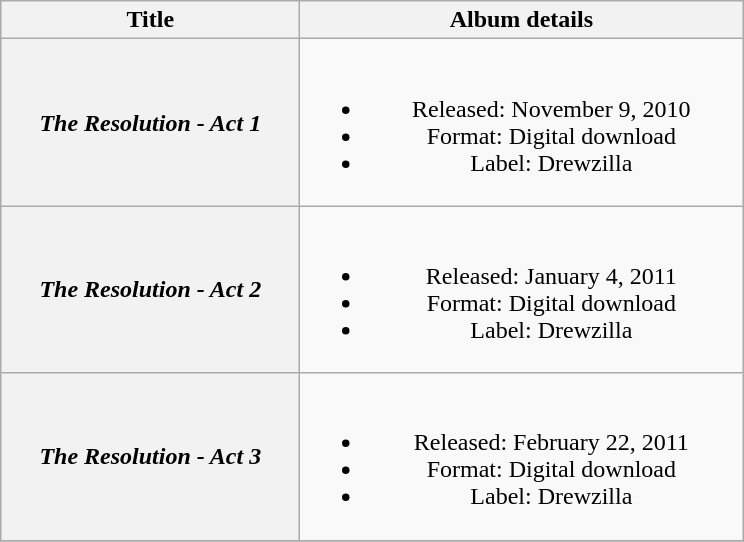<table class="wikitable plainrowheaders" style="text-align:center;">
<tr>
<th scope="col" style="width:12em;">Title</th>
<th scope="col" style="width:18em;">Album details</th>
</tr>
<tr>
<th scope="row"><em>The Resolution - Act 1</em></th>
<td><br><ul><li>Released: November 9, 2010</li><li>Format: Digital download</li><li>Label: Drewzilla</li></ul></td>
</tr>
<tr>
<th scope="row"><em>The Resolution - Act 2</em></th>
<td><br><ul><li>Released: January 4, 2011</li><li>Format: Digital download</li><li>Label: Drewzilla</li></ul></td>
</tr>
<tr>
<th scope="row"><em>The Resolution - Act 3</em></th>
<td><br><ul><li>Released: February 22, 2011</li><li>Format: Digital download</li><li>Label: Drewzilla</li></ul></td>
</tr>
<tr>
</tr>
</table>
